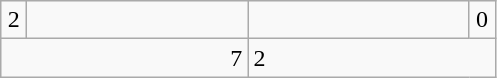<table class="wikitable">
<tr>
<td align=center width=10>2</td>
<td align=center width=140></td>
<td align=center width=140></td>
<td align=center width=10>0</td>
</tr>
<tr>
<td colspan=2 align=right>7</td>
<td colspan=2>2</td>
</tr>
</table>
